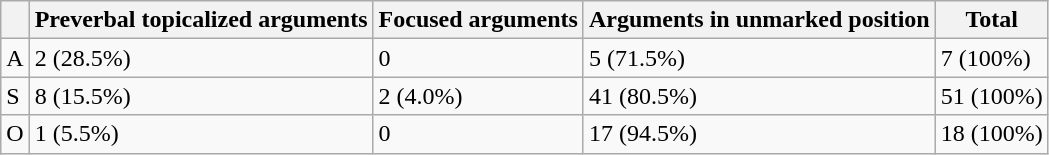<table class="wikitable">
<tr>
<th></th>
<th>Preverbal topicalized arguments</th>
<th>Focused arguments</th>
<th>Arguments in unmarked position</th>
<th>Total</th>
</tr>
<tr>
<td>A</td>
<td>2 (28.5%)</td>
<td>0</td>
<td>5 (71.5%)</td>
<td>7 (100%)</td>
</tr>
<tr>
<td>S</td>
<td>8 (15.5%)</td>
<td>2 (4.0%)</td>
<td>41 (80.5%)</td>
<td>51 (100%)</td>
</tr>
<tr>
<td>O</td>
<td>1 (5.5%)</td>
<td>0</td>
<td>17 (94.5%)</td>
<td>18 (100%)</td>
</tr>
</table>
